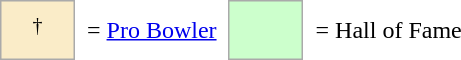<table border=0 cellspacing="0" cellpadding="8">
<tr>
<td style="background-color:#faecc8; border:1px solid #aaaaaa; width:2em;" align=center><sup>†</sup></td>
<td>= <a href='#'>Pro Bowler</a></td>
<td style="background-color:#CCFFCC; border:1px solid #aaaaaa; width:2em;"></td>
<td>= Hall of Fame</td>
</tr>
</table>
